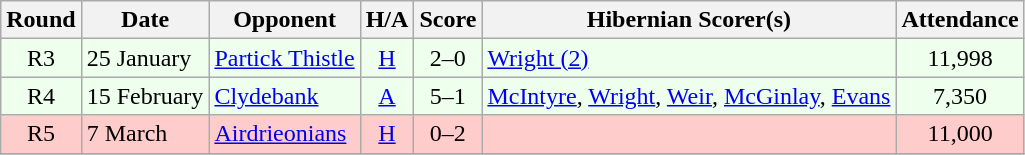<table class="wikitable" style="text-align:center">
<tr>
<th>Round</th>
<th>Date</th>
<th>Opponent</th>
<th>H/A</th>
<th>Score</th>
<th>Hibernian Scorer(s)</th>
<th>Attendance</th>
</tr>
<tr bgcolor=#EEFFEE>
<td>R3</td>
<td align=left>25 January</td>
<td align=left><a href='#'>Partick Thistle</a></td>
<td><a href='#'>H</a></td>
<td>2–0</td>
<td align=left><a href='#'>Wright (2)</a></td>
<td>11,998</td>
</tr>
<tr bgcolor=#EEFFEE>
<td>R4</td>
<td align=left>15 February</td>
<td align=left><a href='#'>Clydebank</a></td>
<td><a href='#'>A</a></td>
<td>5–1</td>
<td align=left><a href='#'>McIntyre</a>, <a href='#'>Wright</a>, <a href='#'>Weir</a>, <a href='#'>McGinlay</a>, <a href='#'>Evans</a></td>
<td>7,350</td>
</tr>
<tr bgcolor=#FFCCCC>
<td>R5</td>
<td align=left>7 March</td>
<td align=left><a href='#'>Airdrieonians</a></td>
<td><a href='#'>H</a></td>
<td>0–2</td>
<td align=left></td>
<td>11,000</td>
</tr>
<tr>
</tr>
</table>
